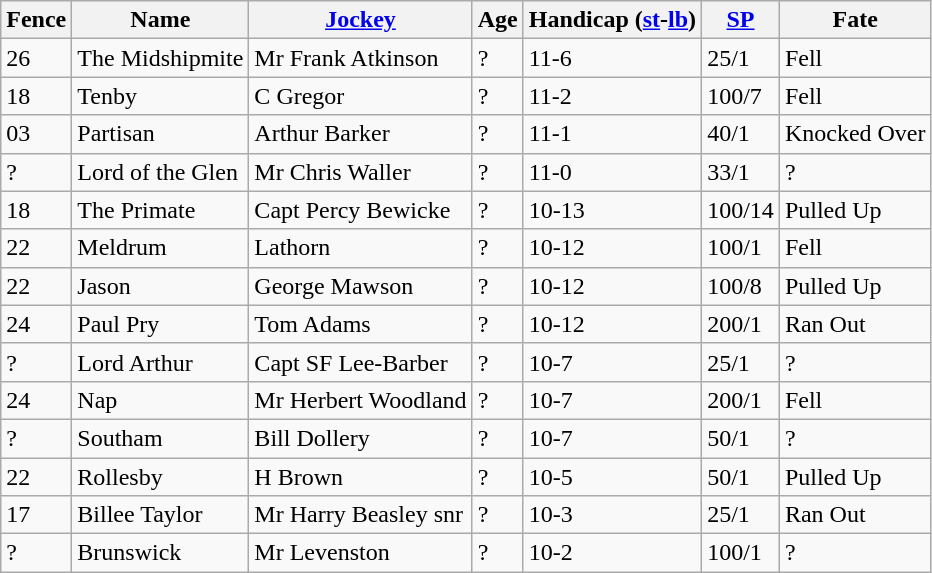<table class="wikitable sortable">
<tr>
<th>Fence</th>
<th>Name</th>
<th><a href='#'>Jockey</a></th>
<th>Age</th>
<th>Handicap (<a href='#'>st</a>-<a href='#'>lb</a>)</th>
<th><a href='#'>SP</a></th>
<th>Fate</th>
</tr>
<tr>
<td>26</td>
<td>The Midshipmite</td>
<td>Mr Frank Atkinson</td>
<td>?</td>
<td>11-6</td>
<td>25/1</td>
<td>Fell</td>
</tr>
<tr>
<td>18</td>
<td>Tenby</td>
<td>C Gregor</td>
<td>?</td>
<td>11-2</td>
<td>100/7</td>
<td>Fell</td>
</tr>
<tr>
<td>03</td>
<td>Partisan</td>
<td>Arthur Barker</td>
<td>?</td>
<td>11-1</td>
<td>40/1</td>
<td>Knocked Over</td>
</tr>
<tr>
<td>?</td>
<td>Lord of the Glen</td>
<td>Mr Chris Waller</td>
<td>?</td>
<td>11-0</td>
<td>33/1</td>
<td>?</td>
</tr>
<tr>
<td>18</td>
<td>The Primate</td>
<td>Capt Percy Bewicke</td>
<td>?</td>
<td>10-13</td>
<td>100/14</td>
<td>Pulled Up</td>
</tr>
<tr>
<td>22</td>
<td>Meldrum</td>
<td>Lathorn</td>
<td>?</td>
<td>10-12</td>
<td>100/1</td>
<td>Fell</td>
</tr>
<tr>
<td>22</td>
<td>Jason</td>
<td>George Mawson</td>
<td>?</td>
<td>10-12</td>
<td>100/8</td>
<td>Pulled Up</td>
</tr>
<tr>
<td>24</td>
<td>Paul Pry</td>
<td>Tom Adams</td>
<td>?</td>
<td>10-12</td>
<td>200/1</td>
<td>Ran Out</td>
</tr>
<tr>
<td>?</td>
<td>Lord Arthur</td>
<td>Capt SF Lee-Barber</td>
<td>?</td>
<td>10-7</td>
<td>25/1</td>
<td>?</td>
</tr>
<tr>
<td>24</td>
<td>Nap</td>
<td>Mr Herbert Woodland</td>
<td>?</td>
<td>10-7</td>
<td>200/1</td>
<td>Fell</td>
</tr>
<tr>
<td>?</td>
<td>Southam</td>
<td>Bill Dollery</td>
<td>?</td>
<td>10-7</td>
<td>50/1</td>
<td>?</td>
</tr>
<tr>
<td>22</td>
<td>Rollesby</td>
<td>H Brown</td>
<td>?</td>
<td>10-5</td>
<td>50/1</td>
<td>Pulled Up</td>
</tr>
<tr>
<td>17</td>
<td>Billee Taylor</td>
<td>Mr Harry Beasley snr</td>
<td>?</td>
<td>10-3</td>
<td>25/1</td>
<td>Ran Out</td>
</tr>
<tr>
<td>?</td>
<td>Brunswick</td>
<td>Mr Levenston</td>
<td>?</td>
<td>10-2</td>
<td>100/1</td>
<td>?</td>
</tr>
</table>
